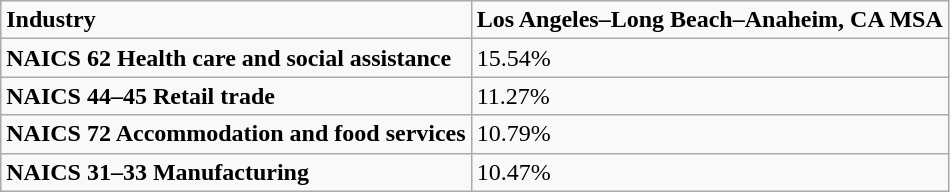<table class="wikitable">
<tr>
<td><strong>Industry</strong></td>
<td><strong>Los Angeles–Long Beach–Anaheim, CA MSA</strong></td>
</tr>
<tr>
<td><strong>NAICS 62 Health care and social assistance</strong></td>
<td>15.54%</td>
</tr>
<tr>
<td><strong>NAICS 44–45 Retail trade</strong></td>
<td>11.27%</td>
</tr>
<tr>
<td><strong>NAICS 72 Accommodation and food services</strong></td>
<td>10.79%</td>
</tr>
<tr>
<td><strong>NAICS 31–33 Manufacturing</strong></td>
<td>10.47%</td>
</tr>
</table>
